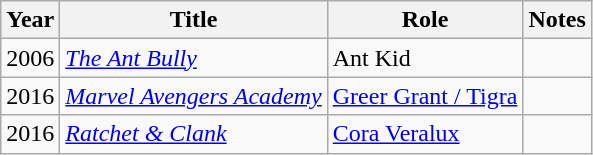<table class="wikitable sortable">
<tr>
<th>Year</th>
<th>Title</th>
<th>Role</th>
<th class="unsortable">Notes</th>
</tr>
<tr>
<td>2006</td>
<td><em><a href='#'>The Ant Bully</a></em></td>
<td>Ant Kid</td>
<td></td>
</tr>
<tr>
<td>2016</td>
<td><em><a href='#'>Marvel Avengers Academy</a></em></td>
<td><a href='#'>Greer Grant / Tigra</a></td>
<td></td>
</tr>
<tr>
<td>2016</td>
<td><em><a href='#'>Ratchet & Clank</a></em></td>
<td><a href='#'>Cora Veralux</a></td>
<td></td>
</tr>
</table>
